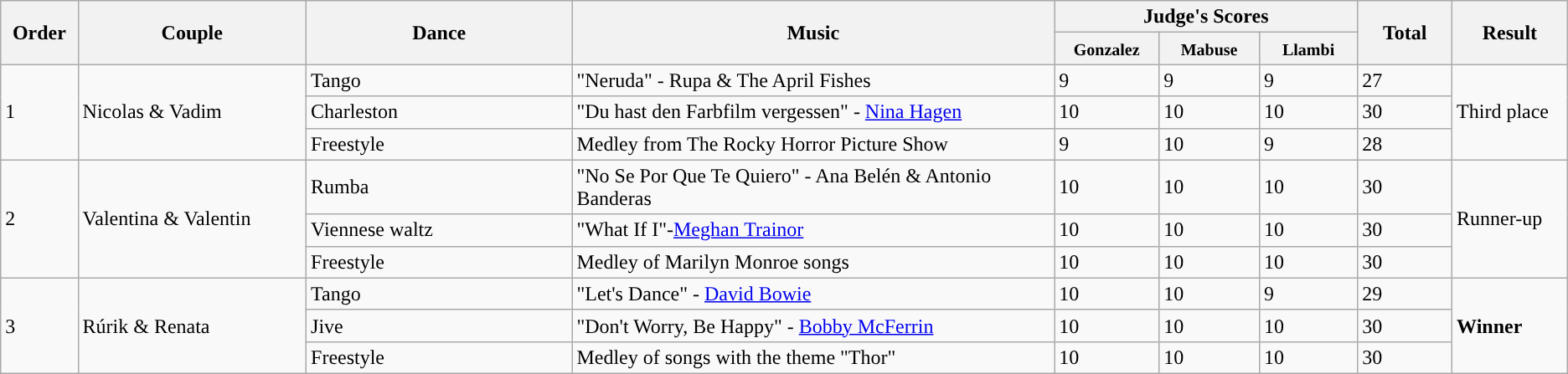<table class="wikitable sortable center">
<tr>
<th rowspan="2" style="width: 4em">Order</th>
<th rowspan="2" style="width: 17em">Couple</th>
<th rowspan="2" style="width: 20em">Dance</th>
<th rowspan="2" style="width: 40em">Music</th>
<th colspan="3">Judge's Scores</th>
<th rowspan="2" style="width: 6em">Total</th>
<th rowspan="2" style="width: 7em">Result</th>
</tr>
<tr>
<th style="width: 6em"><small>Gonzalez</small></th>
<th style="width: 6em"><small>Mabuse</small></th>
<th style="width: 6em"><small>Llambi</small></th>
</tr>
<tr>
<td rowspan="3">1</td>
<td rowspan="3">Nicolas & Vadim</td>
<td>Tango</td>
<td>"Neruda" - Rupa & The April Fishes</td>
<td>9</td>
<td>9</td>
<td>9</td>
<td>27</td>
<td rowspan="3">Third place</td>
</tr>
<tr>
<td>Charleston</td>
<td>"Du hast den Farbfilm vergessen" - <a href='#'>Nina Hagen</a></td>
<td>10</td>
<td>10</td>
<td>10</td>
<td>30</td>
</tr>
<tr>
<td>Freestyle</td>
<td>Medley from The Rocky Horror Picture Show</td>
<td>9</td>
<td>10</td>
<td>9</td>
<td>28</td>
</tr>
<tr>
<td rowspan="3">2</td>
<td rowspan="3">Valentina & Valentin</td>
<td>Rumba</td>
<td>"No Se Por Que Te Quiero" - Ana Belén & Antonio Banderas</td>
<td>10</td>
<td>10</td>
<td>10</td>
<td>30</td>
<td rowspan="3">Runner-up</td>
</tr>
<tr>
<td>Viennese waltz</td>
<td>"What If I"-<a href='#'>Meghan Trainor</a></td>
<td>10</td>
<td>10</td>
<td>10</td>
<td>30</td>
</tr>
<tr>
<td>Freestyle</td>
<td>Medley of Marilyn Monroe songs</td>
<td>10</td>
<td>10</td>
<td>10</td>
<td>30</td>
</tr>
<tr>
<td rowspan="3">3</td>
<td rowspan="3">Rúrik & Renata</td>
<td>Tango</td>
<td>"Let's Dance" - <a href='#'>David Bowie</a></td>
<td>10</td>
<td>10</td>
<td>9</td>
<td>29</td>
<td rowspan="3"><strong>Winner</strong></td>
</tr>
<tr>
<td>Jive</td>
<td>"Don't Worry, Be Happy" - <a href='#'>Bobby McFerrin</a></td>
<td>10</td>
<td>10</td>
<td>10</td>
<td>30</td>
</tr>
<tr>
<td>Freestyle</td>
<td>Medley of songs with the theme "Thor"</td>
<td>10</td>
<td>10</td>
<td>10</td>
<td>30</td>
</tr>
</table>
